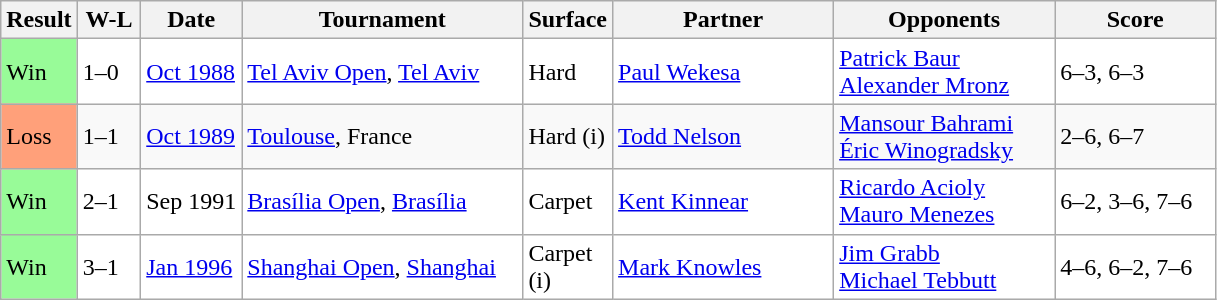<table class="sortable wikitable">
<tr>
<th style="width:40px">Result</th>
<th style="width:35px" class="unsortable">W-L</th>
<th style="width:60px">Date</th>
<th style="width:180px">Tournament</th>
<th style="width:50px">Surface</th>
<th style="width:140px">Partner</th>
<th style="width:140px">Opponents</th>
<th style="width:100px" class="unsortable">Score</th>
</tr>
<tr style="background:#fff;">
<td style="background:#98fb98;">Win</td>
<td>1–0</td>
<td><a href='#'>Oct 1988</a></td>
<td><a href='#'>Tel Aviv Open</a>, <a href='#'>Tel Aviv</a></td>
<td>Hard</td>
<td> <a href='#'>Paul Wekesa</a></td>
<td> <a href='#'>Patrick Baur</a>  <br>  <a href='#'>Alexander Mronz</a></td>
<td>6–3, 6–3</td>
</tr>
<tr>
<td style="background:#ffa07a;">Loss</td>
<td>1–1</td>
<td><a href='#'>Oct 1989</a></td>
<td><a href='#'>Toulouse</a>, France</td>
<td>Hard (i)</td>
<td> <a href='#'>Todd Nelson</a></td>
<td> <a href='#'>Mansour Bahrami</a> <br>  <a href='#'>Éric Winogradsky</a></td>
<td>2–6, 6–7</td>
</tr>
<tr style="background:#fff;">
<td style="background:#98fb98;">Win</td>
<td>2–1</td>
<td>Sep 1991</td>
<td><a href='#'>Brasília Open</a>, <a href='#'>Brasília</a></td>
<td>Carpet</td>
<td> <a href='#'>Kent Kinnear</a></td>
<td> <a href='#'>Ricardo Acioly</a>  <br>  <a href='#'>Mauro Menezes</a></td>
<td>6–2, 3–6, 7–6</td>
</tr>
<tr style="background:#fff;">
<td style="background:#98fb98;">Win</td>
<td>3–1</td>
<td><a href='#'>Jan 1996</a></td>
<td><a href='#'>Shanghai Open</a>, <a href='#'>Shanghai</a></td>
<td>Carpet (i)</td>
<td> <a href='#'>Mark Knowles</a></td>
<td> <a href='#'>Jim Grabb</a>  <br>  <a href='#'>Michael Tebbutt</a></td>
<td>4–6, 6–2, 7–6</td>
</tr>
</table>
